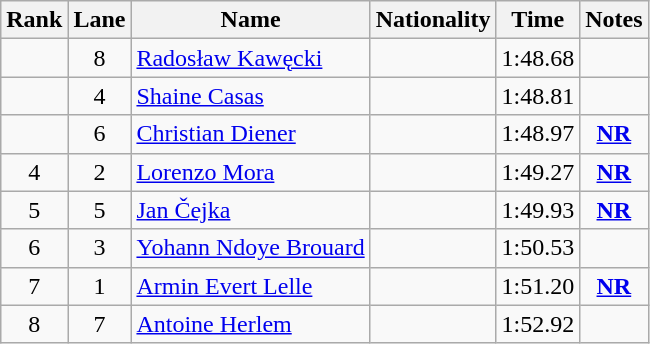<table class="wikitable sortable" style="text-align:center">
<tr>
<th>Rank</th>
<th>Lane</th>
<th>Name</th>
<th>Nationality</th>
<th>Time</th>
<th>Notes</th>
</tr>
<tr>
<td></td>
<td>8</td>
<td align=left><a href='#'>Radosław Kawęcki</a></td>
<td align=left></td>
<td>1:48.68</td>
<td></td>
</tr>
<tr>
<td></td>
<td>4</td>
<td align=left><a href='#'>Shaine Casas</a></td>
<td align=left></td>
<td>1:48.81</td>
<td></td>
</tr>
<tr>
<td></td>
<td>6</td>
<td align=left><a href='#'>Christian Diener</a></td>
<td align=left></td>
<td>1:48.97</td>
<td><strong><a href='#'>NR</a></strong></td>
</tr>
<tr>
<td>4</td>
<td>2</td>
<td align=left><a href='#'>Lorenzo Mora</a></td>
<td align=left></td>
<td>1:49.27</td>
<td><strong><a href='#'>NR</a></strong></td>
</tr>
<tr>
<td>5</td>
<td>5</td>
<td align=left><a href='#'>Jan Čejka</a></td>
<td align=left></td>
<td>1:49.93</td>
<td><strong><a href='#'>NR</a></strong></td>
</tr>
<tr>
<td>6</td>
<td>3</td>
<td align=left><a href='#'>Yohann Ndoye Brouard</a></td>
<td align=left></td>
<td>1:50.53</td>
<td></td>
</tr>
<tr>
<td>7</td>
<td>1</td>
<td align=left><a href='#'>Armin Evert Lelle</a></td>
<td align=left></td>
<td>1:51.20</td>
<td><strong><a href='#'>NR</a></strong></td>
</tr>
<tr>
<td>8</td>
<td>7</td>
<td align=left><a href='#'>Antoine Herlem</a></td>
<td align=left></td>
<td>1:52.92</td>
<td></td>
</tr>
</table>
